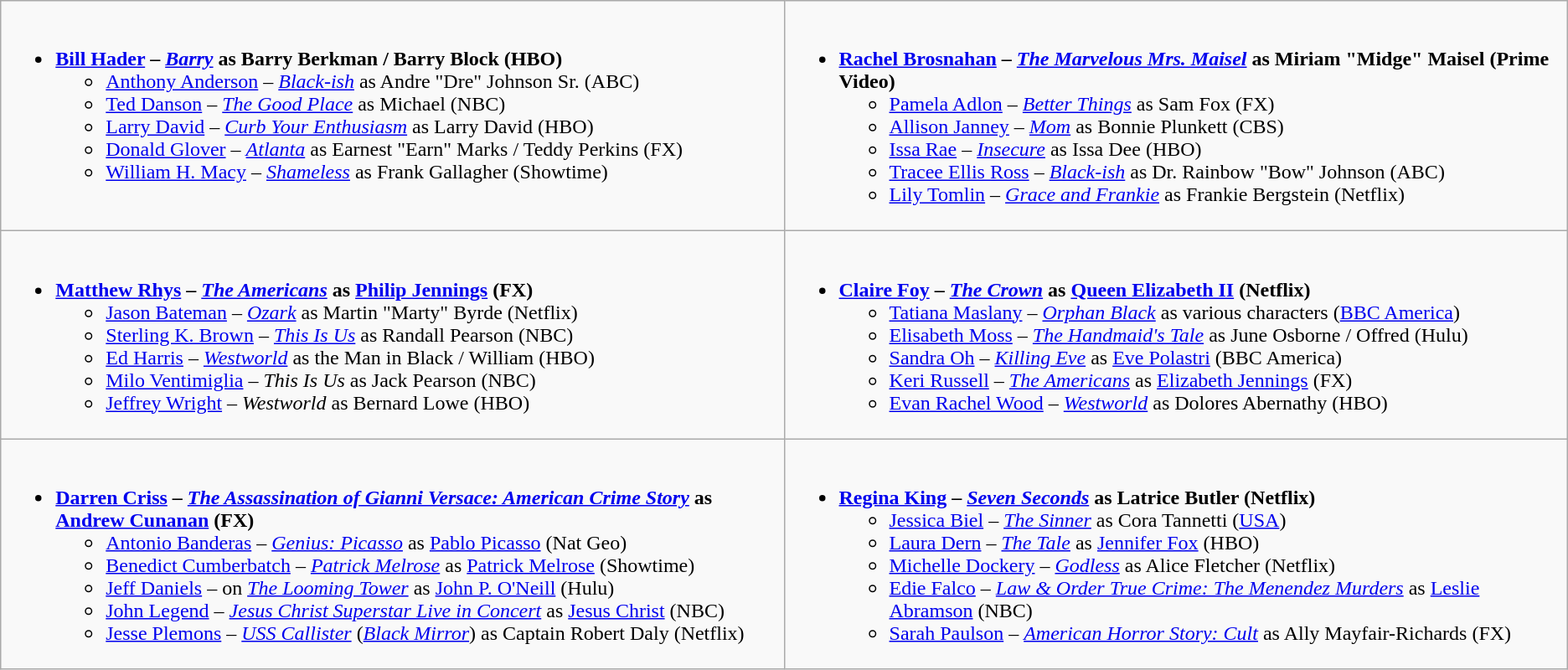<table class="wikitable">
<tr>
<td style="vertical-align:top;" width="50%"><br><ul><li><strong><a href='#'>Bill Hader</a> – <em><a href='#'>Barry</a></em> as Barry Berkman / Barry Block (HBO)</strong><ul><li><a href='#'>Anthony Anderson</a> – <em><a href='#'>Black-ish</a></em> as Andre "Dre" Johnson Sr. (ABC)</li><li><a href='#'>Ted Danson</a> – <em><a href='#'>The Good Place</a></em> as Michael (NBC)</li><li><a href='#'>Larry David</a> – <em><a href='#'>Curb Your Enthusiasm</a></em> as Larry David (HBO)</li><li><a href='#'>Donald Glover</a> – <em><a href='#'>Atlanta</a></em> as Earnest "Earn" Marks / Teddy Perkins (FX)</li><li><a href='#'>William H. Macy</a> – <em><a href='#'>Shameless</a></em> as Frank Gallagher (Showtime)</li></ul></li></ul></td>
<td style="vertical-align:top;" width="50%"><br><ul><li><strong><a href='#'>Rachel Brosnahan</a> – <em><a href='#'>The Marvelous Mrs. Maisel</a></em> as Miriam "Midge" Maisel (Prime Video)</strong><ul><li><a href='#'>Pamela Adlon</a> – <em><a href='#'>Better Things</a></em> as Sam Fox (FX)</li><li><a href='#'>Allison Janney</a> – <em><a href='#'>Mom</a></em> as Bonnie Plunkett (CBS)</li><li><a href='#'>Issa Rae</a> – <em><a href='#'>Insecure</a></em> as Issa Dee (HBO)</li><li><a href='#'>Tracee Ellis Ross</a> – <em><a href='#'>Black-ish</a></em> as Dr. Rainbow "Bow" Johnson (ABC)</li><li><a href='#'>Lily Tomlin</a> – <em><a href='#'>Grace and Frankie</a></em> as Frankie Bergstein (Netflix)</li></ul></li></ul></td>
</tr>
<tr>
<td style="vertical-align:top;" width="50%"><br><ul><li><strong><a href='#'>Matthew Rhys</a> – <em><a href='#'>The Americans</a></em> as <a href='#'>Philip Jennings</a> (FX)</strong><ul><li><a href='#'>Jason Bateman</a> – <em><a href='#'>Ozark</a></em> as Martin "Marty" Byrde (Netflix)</li><li><a href='#'>Sterling K. Brown</a> – <em><a href='#'>This Is Us</a></em> as Randall Pearson (NBC)</li><li><a href='#'>Ed Harris</a> – <em><a href='#'>Westworld</a></em> as the Man in Black / William (HBO)</li><li><a href='#'>Milo Ventimiglia</a> – <em>This Is Us</em> as Jack Pearson (NBC)</li><li><a href='#'>Jeffrey Wright</a> – <em>Westworld</em> as Bernard Lowe (HBO)</li></ul></li></ul></td>
<td style="vertical-align:top;" width="50%"><br><ul><li><strong><a href='#'>Claire Foy</a> – <em><a href='#'>The Crown</a></em> as <a href='#'>Queen Elizabeth II</a> (Netflix)</strong><ul><li><a href='#'>Tatiana Maslany</a> – <em><a href='#'>Orphan Black</a></em> as various characters (<a href='#'>BBC America</a>)</li><li><a href='#'>Elisabeth Moss</a> – <em><a href='#'>The Handmaid's Tale</a></em> as June Osborne / Offred (Hulu)</li><li><a href='#'>Sandra Oh</a> – <em><a href='#'>Killing Eve</a></em> as <a href='#'>Eve Polastri</a> (BBC America)</li><li><a href='#'>Keri Russell</a> – <em><a href='#'>The Americans</a></em> as <a href='#'>Elizabeth Jennings</a> (FX)</li><li><a href='#'>Evan Rachel Wood</a> – <em><a href='#'>Westworld</a></em> as Dolores Abernathy (HBO)</li></ul></li></ul></td>
</tr>
<tr>
<td style="vertical-align:top;" width="50%"><br><ul><li><strong><a href='#'>Darren Criss</a> – <em><a href='#'>The Assassination of Gianni Versace: American Crime Story</a></em> as <a href='#'>Andrew Cunanan</a> (FX)</strong><ul><li><a href='#'>Antonio Banderas</a> – <em><a href='#'>Genius: Picasso</a></em> as <a href='#'>Pablo Picasso</a> (Nat Geo)</li><li><a href='#'>Benedict Cumberbatch</a> – <em><a href='#'>Patrick Melrose</a></em> as <a href='#'>Patrick Melrose</a> (Showtime)</li><li><a href='#'>Jeff Daniels</a> – on <em><a href='#'>The Looming Tower</a></em> as <a href='#'>John P. O'Neill</a> (Hulu)</li><li><a href='#'>John Legend</a> – <em><a href='#'>Jesus Christ Superstar Live in Concert</a></em> as <a href='#'>Jesus Christ</a> (NBC)</li><li><a href='#'>Jesse Plemons</a> – <em><a href='#'>USS Callister</a></em> (<em><a href='#'>Black Mirror</a></em>) as Captain Robert Daly (Netflix)</li></ul></li></ul></td>
<td style="vertical-align:top;" width="50%"><br><ul><li><strong><a href='#'>Regina King</a> – <em><a href='#'>Seven Seconds</a></em> as Latrice Butler (Netflix)</strong><ul><li><a href='#'>Jessica Biel</a> – <em><a href='#'>The Sinner</a></em> as Cora Tannetti (<a href='#'>USA</a>)</li><li><a href='#'>Laura Dern</a> – <em><a href='#'>The Tale</a></em> as <a href='#'>Jennifer Fox</a> (HBO)</li><li><a href='#'>Michelle Dockery</a> – <em><a href='#'>Godless</a></em> as Alice Fletcher (Netflix)</li><li><a href='#'>Edie Falco</a> – <em><a href='#'>Law & Order True Crime: The Menendez Murders</a></em> as <a href='#'>Leslie Abramson</a> (NBC)</li><li><a href='#'>Sarah Paulson</a> – <em><a href='#'>American Horror Story: Cult</a></em> as Ally Mayfair-Richards (FX)</li></ul></li></ul></td>
</tr>
</table>
